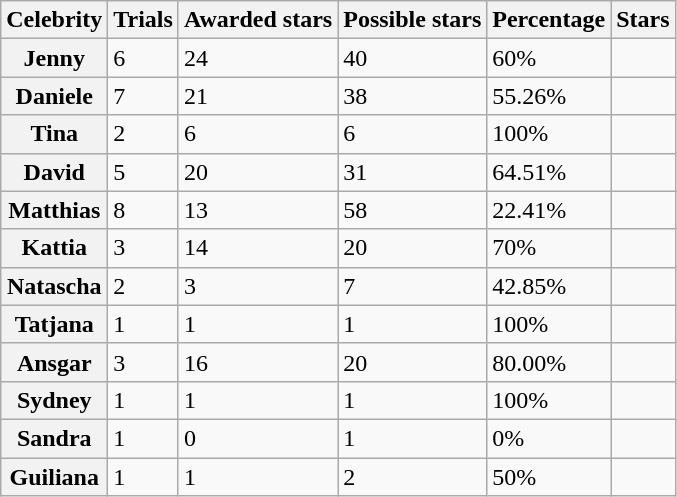<table class="wikitable sortable center">
<tr>
<th>Celebrity</th>
<th>Trials</th>
<th>Awarded stars</th>
<th>Possible stars</th>
<th>Percentage</th>
<th>Stars</th>
</tr>
<tr>
<th>Jenny</th>
<td>6</td>
<td>24</td>
<td>40</td>
<td>60%</td>
<td></td>
</tr>
<tr>
<th>Daniele</th>
<td>7</td>
<td>21</td>
<td>38</td>
<td>55.26%</td>
<td></td>
</tr>
<tr>
<th>Tina</th>
<td>2</td>
<td>6</td>
<td>6</td>
<td>100%</td>
<td></td>
</tr>
<tr>
<th>David</th>
<td>5</td>
<td>20</td>
<td>31</td>
<td>64.51%</td>
<td></td>
</tr>
<tr>
<th>Matthias</th>
<td>8</td>
<td>13</td>
<td>58</td>
<td>22.41%</td>
<td></td>
</tr>
<tr>
<th>Kattia</th>
<td>3</td>
<td>14</td>
<td>20</td>
<td>70%</td>
<td></td>
</tr>
<tr>
<th>Natascha</th>
<td>2</td>
<td>3</td>
<td>7</td>
<td>42.85%</td>
<td></td>
</tr>
<tr>
<th>Tatjana</th>
<td>1</td>
<td>1</td>
<td>1</td>
<td>100%</td>
<td></td>
</tr>
<tr>
<th>Ansgar</th>
<td>3</td>
<td>16</td>
<td>20</td>
<td>80.00%</td>
<td></td>
</tr>
<tr>
<th>Sydney</th>
<td>1</td>
<td>1</td>
<td>1</td>
<td>100%</td>
<td></td>
</tr>
<tr>
<th>Sandra</th>
<td>1</td>
<td>0</td>
<td>1</td>
<td>0%</td>
<td></td>
</tr>
<tr>
<th>Guiliana</th>
<td>1</td>
<td>1</td>
<td>2</td>
<td>50%</td>
<td></td>
</tr>
</table>
